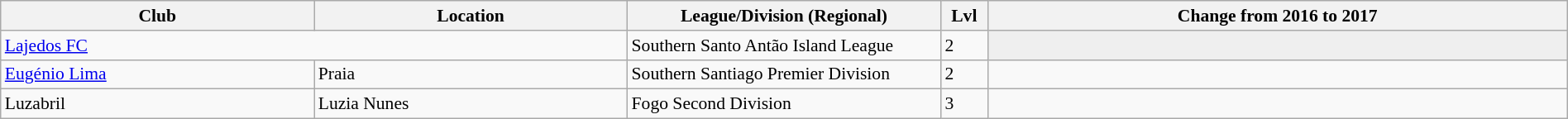<table class="wikitable sortable" width=100% style="font-size:90%">
<tr>
<th width=20%>Club</th>
<th width=20%>Location</th>
<th width=20%>League/Division (Regional)</th>
<th width=3%>Lvl</th>
<th width=37%>Change from 2016 to 2017</th>
</tr>
<tr>
<td colspan="2"><a href='#'>Lajedos FC</a></td>
<td>Southern Santo Antão Island League</td>
<td>2</td>
<td bgcolor=#EFEFEF></td>
</tr>
<tr>
<td><a href='#'>Eugénio Lima</a></td>
<td>Praia</td>
<td>Southern Santiago Premier Division</td>
<td>2</td>
<td></td>
</tr>
<tr>
<td>Luzabril</td>
<td>Luzia Nunes</td>
<td>Fogo Second Division</td>
<td>3</td>
<td></td>
</tr>
</table>
